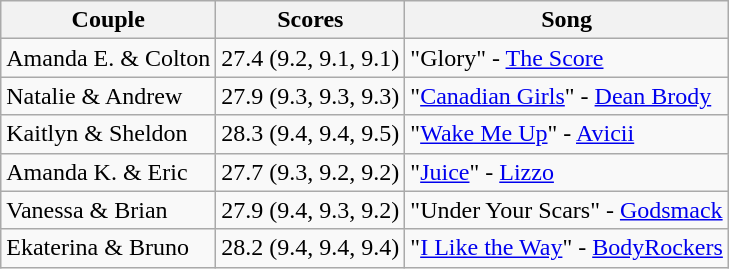<table class="wikitable">
<tr>
<th>Couple</th>
<th>Scores</th>
<th>Song</th>
</tr>
<tr>
<td>Amanda E. & Colton</td>
<td>27.4 (9.2, 9.1, 9.1)</td>
<td>"Glory" - <a href='#'>The Score</a></td>
</tr>
<tr>
<td>Natalie & Andrew</td>
<td>27.9 (9.3, 9.3, 9.3)</td>
<td>"<a href='#'>Canadian Girls</a>" - <a href='#'>Dean Brody</a></td>
</tr>
<tr>
<td>Kaitlyn & Sheldon</td>
<td>28.3 (9.4, 9.4, 9.5)</td>
<td>"<a href='#'>Wake Me Up</a>" - <a href='#'>Avicii</a></td>
</tr>
<tr>
<td>Amanda K. & Eric</td>
<td>27.7 (9.3, 9.2, 9.2)</td>
<td>"<a href='#'>Juice</a>" - <a href='#'>Lizzo</a></td>
</tr>
<tr>
<td>Vanessa & Brian</td>
<td>27.9 (9.4, 9.3, 9.2)</td>
<td>"Under Your Scars" - <a href='#'>Godsmack</a></td>
</tr>
<tr>
<td>Ekaterina & Bruno</td>
<td>28.2 (9.4, 9.4, 9.4)</td>
<td>"<a href='#'>I Like the Way</a>" - <a href='#'>BodyRockers</a></td>
</tr>
</table>
